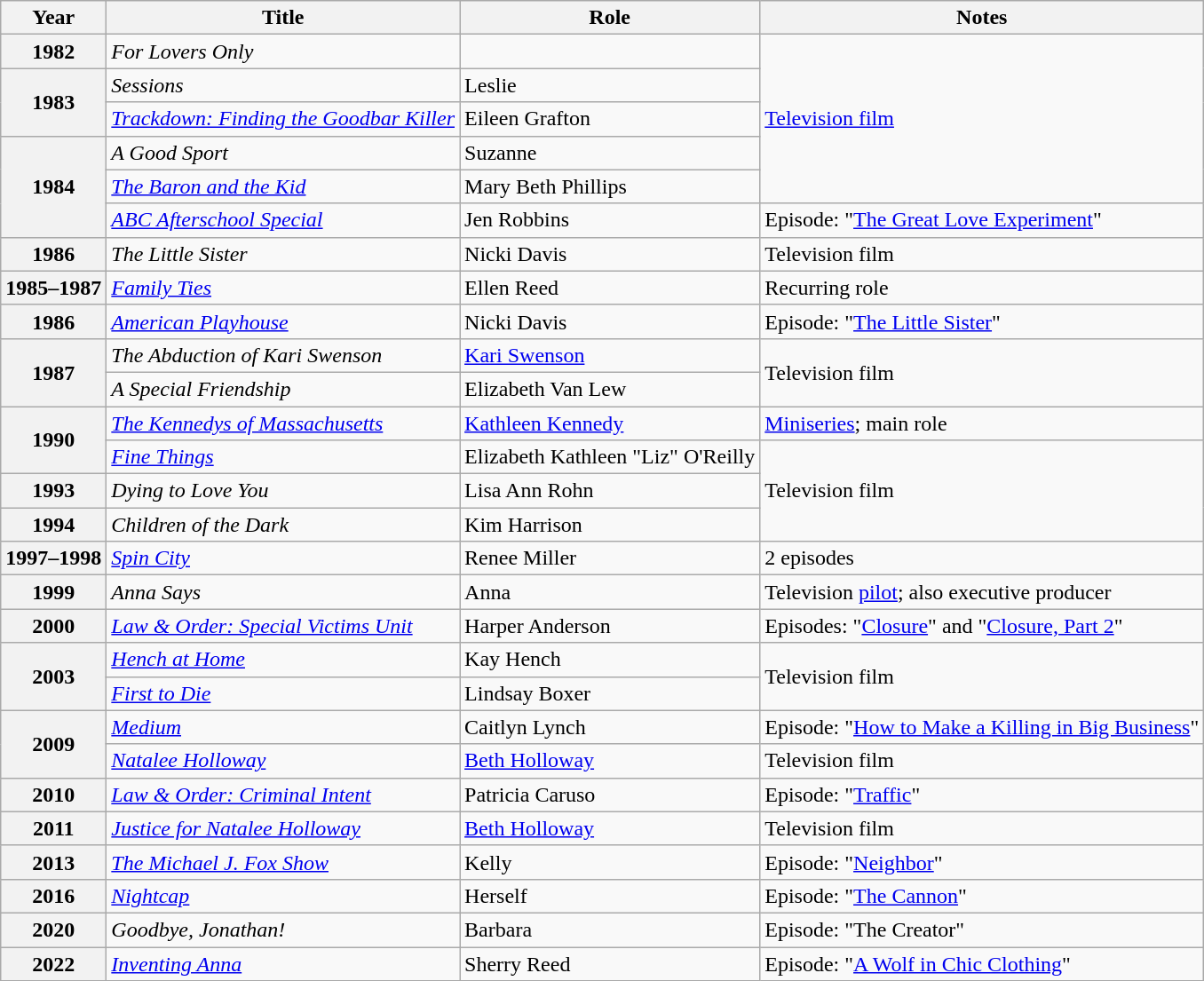<table class="wikitable plainrowheaders sortable">
<tr>
<th scope="col">Year</th>
<th scope="col">Title</th>
<th scope="col">Role</th>
<th scope="col" class="unsortable">Notes</th>
</tr>
<tr>
<th scope="row">1982</th>
<td><em>For Lovers Only</em></td>
<td></td>
<td rowspan="5"><a href='#'>Television film</a></td>
</tr>
<tr>
<th rowspan="2" ! scope="row">1983</th>
<td><em>Sessions</em></td>
<td>Leslie</td>
</tr>
<tr>
<td><em><a href='#'>Trackdown: Finding the Goodbar Killer</a></em></td>
<td>Eileen Grafton</td>
</tr>
<tr>
<th rowspan="3" ! scope="row">1984</th>
<td><em>A Good Sport</em></td>
<td>Suzanne</td>
</tr>
<tr>
<td><em><a href='#'>The Baron and the Kid</a></em></td>
<td>Mary Beth Phillips</td>
</tr>
<tr>
<td><em><a href='#'>ABC Afterschool Special</a></em></td>
<td>Jen Robbins</td>
<td>Episode: "<a href='#'>The Great Love Experiment</a>"</td>
</tr>
<tr>
<th scope="row">1986</th>
<td><em>The Little Sister</em></td>
<td>Nicki Davis</td>
<td>Television film</td>
</tr>
<tr>
<th scope="row">1985–1987</th>
<td><em><a href='#'>Family Ties</a></em></td>
<td>Ellen Reed</td>
<td>Recurring role</td>
</tr>
<tr>
<th scope="row">1986</th>
<td><em><a href='#'>American Playhouse</a></em></td>
<td>Nicki Davis</td>
<td>Episode: "<a href='#'>The Little Sister</a>"</td>
</tr>
<tr>
<th rowspan="2" ! scope="row">1987</th>
<td><em>The Abduction of Kari Swenson</em></td>
<td><a href='#'>Kari Swenson</a></td>
<td rowspan="2">Television film</td>
</tr>
<tr>
<td><em>A Special Friendship</em></td>
<td>Elizabeth Van Lew</td>
</tr>
<tr>
<th rowspan="2" ! scope="row">1990</th>
<td><em><a href='#'>The Kennedys of Massachusetts</a></em></td>
<td><a href='#'>Kathleen Kennedy</a></td>
<td><a href='#'>Miniseries</a>; main role</td>
</tr>
<tr>
<td><em><a href='#'>Fine Things</a></em></td>
<td>Elizabeth Kathleen "Liz" O'Reilly</td>
<td rowspan="3">Television film</td>
</tr>
<tr>
<th scope="row">1993</th>
<td><em>Dying to Love You</em></td>
<td>Lisa Ann Rohn</td>
</tr>
<tr>
<th scope="row">1994</th>
<td><em>Children of the Dark</em></td>
<td>Kim Harrison</td>
</tr>
<tr>
<th scope="row">1997–1998</th>
<td><em><a href='#'>Spin City</a></em></td>
<td>Renee Miller</td>
<td>2 episodes</td>
</tr>
<tr>
<th scope="row">1999</th>
<td><em>Anna Says</em></td>
<td>Anna</td>
<td>Television <a href='#'>pilot</a>; also executive producer</td>
</tr>
<tr>
<th scope="row">2000</th>
<td><em><a href='#'>Law & Order: Special Victims Unit</a></em></td>
<td>Harper Anderson</td>
<td>Episodes: "<a href='#'>Closure</a>" and "<a href='#'>Closure, Part 2</a>"</td>
</tr>
<tr>
<th rowspan="2" ! scope="row">2003</th>
<td><em><a href='#'>Hench at Home</a></em></td>
<td>Kay Hench</td>
<td rowspan="2">Television film</td>
</tr>
<tr>
<td><em><a href='#'>First to Die</a></em></td>
<td>Lindsay Boxer</td>
</tr>
<tr>
<th rowspan="2" ! scope="row">2009</th>
<td><em><a href='#'>Medium</a></em></td>
<td>Caitlyn Lynch</td>
<td>Episode: "<a href='#'>How to Make a Killing in Big Business</a>"</td>
</tr>
<tr>
<td><em><a href='#'>Natalee Holloway</a></em></td>
<td><a href='#'>Beth Holloway</a></td>
<td>Television film</td>
</tr>
<tr>
<th scope="row">2010</th>
<td><em><a href='#'>Law & Order: Criminal Intent</a></em></td>
<td>Patricia Caruso</td>
<td>Episode: "<a href='#'>Traffic</a>"</td>
</tr>
<tr>
<th scope="row">2011</th>
<td><em><a href='#'>Justice for Natalee Holloway</a></em></td>
<td><a href='#'>Beth Holloway</a></td>
<td>Television film</td>
</tr>
<tr>
<th scope="row">2013</th>
<td><em><a href='#'>The Michael J. Fox Show</a></em></td>
<td>Kelly</td>
<td>Episode: "<a href='#'>Neighbor</a>"</td>
</tr>
<tr>
<th scope="row">2016</th>
<td><em><a href='#'>Nightcap</a></em></td>
<td>Herself</td>
<td>Episode: "<a href='#'>The Cannon</a>"</td>
</tr>
<tr>
<th scope="row">2020</th>
<td><em>Goodbye, Jonathan!</em></td>
<td>Barbara</td>
<td>Episode: "The Creator"</td>
</tr>
<tr>
<th scope="row">2022</th>
<td><em><a href='#'>Inventing Anna</a></em></td>
<td>Sherry Reed</td>
<td>Episode: "<a href='#'>A Wolf in Chic Clothing</a>"</td>
</tr>
</table>
